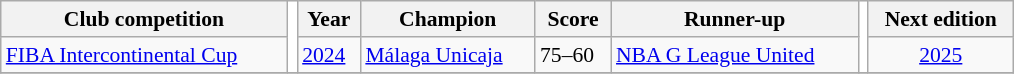<table class="wikitable" style="font-size:90%">
<tr>
<th>Club competition</th>
<td width="1%" rowspan=2 style="background-color:#ffffff;"></td>
<th>Year</th>
<th>Champion</th>
<th>Score</th>
<th>Runner-up</th>
<td width="1%" rowspan=2 style="background-color:#ffffff;"></td>
<th>Next edition</th>
</tr>
<tr>
<td><a href='#'>FIBA Intercontinental Cup</a></td>
<td><a href='#'>2024</a></td>
<td> <a href='#'>Málaga Unicaja</a></td>
<td>75–60</td>
<td> <a href='#'>NBA G League United</a></td>
<td align=center><a href='#'>2025</a></td>
</tr>
<tr>
</tr>
</table>
